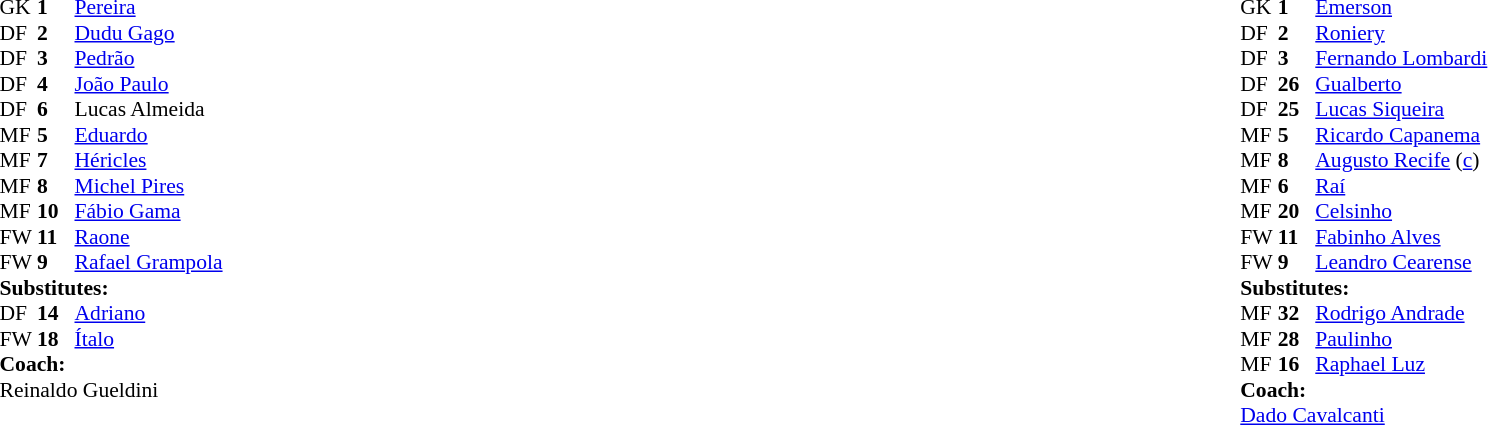<table width="100%">
<tr>
<td valign="top" width="40%"><br><table style="font-size:90%" cellspacing="0" cellpadding="0">
<tr>
<th width=25></th>
<th width=25></th>
</tr>
<tr>
<td>GK</td>
<td><strong>1</strong></td>
<td> <a href='#'>Pereira</a></td>
</tr>
<tr>
<td>DF</td>
<td><strong>2</strong></td>
<td> <a href='#'>Dudu Gago</a></td>
<td></td>
<td></td>
</tr>
<tr>
<td>DF</td>
<td><strong>3</strong></td>
<td> <a href='#'>Pedrão</a></td>
</tr>
<tr>
<td>DF</td>
<td><strong>4</strong></td>
<td> <a href='#'>João Paulo</a></td>
</tr>
<tr>
<td>DF</td>
<td><strong>6</strong></td>
<td> Lucas Almeida</td>
<td></td>
<td></td>
</tr>
<tr>
<td>MF</td>
<td><strong>5</strong></td>
<td> <a href='#'>Eduardo</a></td>
<td></td>
<td></td>
</tr>
<tr>
<td>MF</td>
<td><strong>7</strong></td>
<td> <a href='#'>Héricles</a></td>
</tr>
<tr>
<td>MF</td>
<td><strong>8</strong></td>
<td> <a href='#'>Michel Pires</a></td>
</tr>
<tr>
<td>MF</td>
<td><strong>10</strong></td>
<td> <a href='#'>Fábio Gama</a></td>
</tr>
<tr>
<td>FW</td>
<td><strong>11</strong></td>
<td> <a href='#'>Raone</a></td>
<td></td>
<td></td>
</tr>
<tr>
<td>FW</td>
<td><strong>9</strong></td>
<td> <a href='#'>Rafael Grampola</a></td>
</tr>
<tr>
<td colspan=3><strong>Substitutes:</strong></td>
</tr>
<tr>
<td>DF</td>
<td><strong>14</strong></td>
<td> <a href='#'>Adriano</a></td>
<td></td>
<td></td>
</tr>
<tr>
<td>FW</td>
<td><strong>18</strong></td>
<td> <a href='#'>Ítalo</a></td>
<td></td>
<td></td>
</tr>
<tr>
<td></td>
</tr>
<tr>
<td colspan=3><strong>Coach:</strong></td>
</tr>
<tr>
<td colspan=4> Reinaldo Gueldini</td>
</tr>
</table>
</td>
<td valign="top" width="50%"><br><table style="font-size:90%;" cellspacing="0" cellpadding="0" align="center">
<tr>
<th width=25></th>
<th width=25></th>
</tr>
<tr>
<td>GK</td>
<td><strong>1</strong></td>
<td> <a href='#'>Emerson</a></td>
<td></td>
<td></td>
</tr>
<tr>
<td>DF</td>
<td><strong>2</strong></td>
<td> <a href='#'>Roniery</a></td>
<td></td>
<td></td>
</tr>
<tr>
<td>DF</td>
<td><strong>3</strong></td>
<td> <a href='#'>Fernando Lombardi</a></td>
</tr>
<tr>
<td>DF</td>
<td><strong>26</strong></td>
<td> <a href='#'>Gualberto</a></td>
<td></td>
<td></td>
</tr>
<tr>
<td>DF</td>
<td><strong>25</strong></td>
<td> <a href='#'>Lucas Siqueira</a></td>
</tr>
<tr>
<td>MF</td>
<td><strong>5</strong></td>
<td> <a href='#'>Ricardo Capanema</a></td>
<td></td>
<td></td>
</tr>
<tr>
<td>MF</td>
<td><strong>8</strong></td>
<td> <a href='#'>Augusto Recife</a> (<a href='#'>c</a>)</td>
<td></td>
<td></td>
</tr>
<tr>
<td>MF</td>
<td><strong>6</strong></td>
<td> <a href='#'>Raí</a></td>
<td></td>
<td></td>
</tr>
<tr>
<td>MF</td>
<td><strong>20</strong></td>
<td> <a href='#'>Celsinho</a></td>
</tr>
<tr>
<td>FW</td>
<td><strong>11</strong></td>
<td> <a href='#'>Fabinho Alves</a></td>
<td></td>
<td></td>
</tr>
<tr>
<td>FW</td>
<td><strong>9</strong></td>
<td> <a href='#'>Leandro Cearense</a></td>
</tr>
<tr>
<td colspan=3><strong>Substitutes:</strong></td>
</tr>
<tr>
<td>MF</td>
<td><strong>32</strong></td>
<td> <a href='#'>Rodrigo Andrade</a></td>
<td></td>
<td></td>
</tr>
<tr>
<td>MF</td>
<td><strong>28</strong></td>
<td> <a href='#'>Paulinho</a></td>
<td></td>
<td></td>
</tr>
<tr>
<td>MF</td>
<td><strong>16</strong></td>
<td> <a href='#'>Raphael Luz</a></td>
<td></td>
<td> </td>
</tr>
<tr>
<td></td>
</tr>
<tr>
<td colspan=3><strong>Coach:</strong></td>
</tr>
<tr>
<td colspan=4> <a href='#'>Dado Cavalcanti</a></td>
</tr>
</table>
</td>
</tr>
</table>
